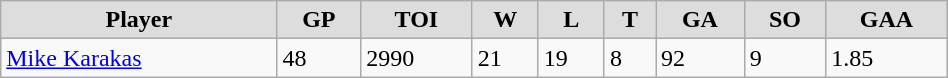<table class="wikitable" width="50%">
<tr align="center"  bgcolor="#dddddd">
<td><strong>Player</strong></td>
<td><strong>GP</strong></td>
<td><strong>TOI</strong></td>
<td><strong>W</strong></td>
<td><strong>L</strong></td>
<td><strong>T</strong></td>
<td><strong>GA</strong></td>
<td><strong>SO</strong></td>
<td><strong>GAA</strong></td>
</tr>
<tr>
<td><a href='#'>Mike Karakas</a></td>
<td>48</td>
<td>2990</td>
<td>21</td>
<td>19</td>
<td>8</td>
<td>92</td>
<td>9</td>
<td>1.85</td>
</tr>
</table>
